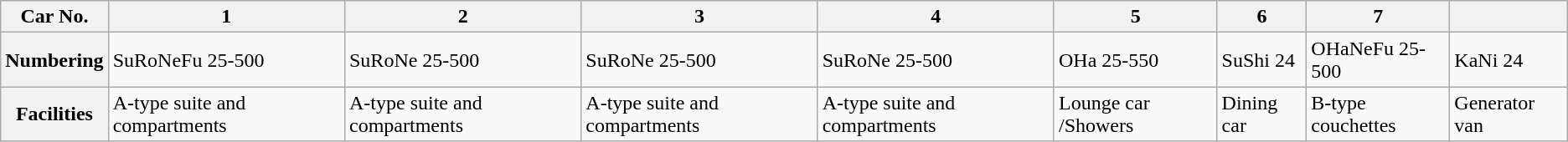<table class="wikitable">
<tr>
<th>Car No.</th>
<th>1</th>
<th>2</th>
<th>3</th>
<th>4</th>
<th>5</th>
<th>6</th>
<th>7</th>
<th> </th>
</tr>
<tr>
<th>Numbering</th>
<td>SuRoNeFu 25-500</td>
<td>SuRoNe 25-500</td>
<td>SuRoNe 25-500</td>
<td>SuRoNe 25-500</td>
<td>OHa 25-550</td>
<td>SuShi 24</td>
<td>OHaNeFu 25-500</td>
<td>KaNi 24</td>
</tr>
<tr>
<th>Facilities</th>
<td>A-type suite and compartments</td>
<td>A-type suite and compartments</td>
<td>A-type suite and compartments</td>
<td>A-type suite and compartments</td>
<td>Lounge car /Showers</td>
<td>Dining car</td>
<td>B-type couchettes</td>
<td>Generator van</td>
</tr>
</table>
